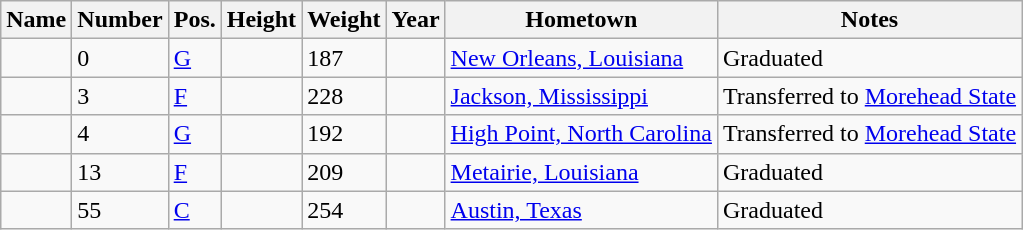<table class="wikitable sortable" border="1">
<tr>
<th>Name</th>
<th>Number</th>
<th>Pos.</th>
<th>Height</th>
<th>Weight</th>
<th>Year</th>
<th>Hometown</th>
<th class="unsortable">Notes</th>
</tr>
<tr>
<td></td>
<td>0</td>
<td><a href='#'>G</a></td>
<td></td>
<td>187</td>
<td></td>
<td><a href='#'>New Orleans, Louisiana</a></td>
<td>Graduated</td>
</tr>
<tr>
<td></td>
<td>3</td>
<td><a href='#'>F</a></td>
<td></td>
<td>228</td>
<td></td>
<td><a href='#'>Jackson, Mississippi</a></td>
<td>Transferred to <a href='#'>Morehead State</a></td>
</tr>
<tr>
<td></td>
<td>4</td>
<td><a href='#'>G</a></td>
<td></td>
<td>192</td>
<td></td>
<td><a href='#'>High Point, North Carolina</a></td>
<td>Transferred to <a href='#'>Morehead State</a></td>
</tr>
<tr>
<td></td>
<td>13</td>
<td><a href='#'>F</a></td>
<td></td>
<td>209</td>
<td></td>
<td><a href='#'>Metairie, Louisiana</a></td>
<td>Graduated</td>
</tr>
<tr>
<td></td>
<td>55</td>
<td><a href='#'>C</a></td>
<td></td>
<td>254</td>
<td></td>
<td><a href='#'>Austin, Texas</a></td>
<td>Graduated</td>
</tr>
</table>
